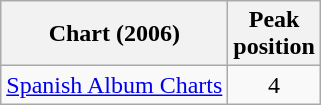<table class="wikitable sortable">
<tr>
<th>Chart (2006)</th>
<th>Peak<br>position</th>
</tr>
<tr>
<td><a href='#'>Spanish Album Charts</a></td>
<td align="center">4</td>
</tr>
</table>
